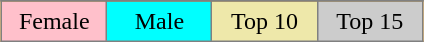<table border="2" cellpadding="4" style="background:orange; border:1px solid gray; border-collapse:collapse; margin:1em auto; text-align:center;">
<tr>
</tr>
<tr>
<td style="background:pink;" width="20%">Female</td>
<td style="background:cyan;" width="20%">Male</td>
<td style="background:palegoldenrod;" width="20%">Top 10</td>
<td style="background:#CCCCCC;" width="20%">Top 15</td>
</tr>
</table>
